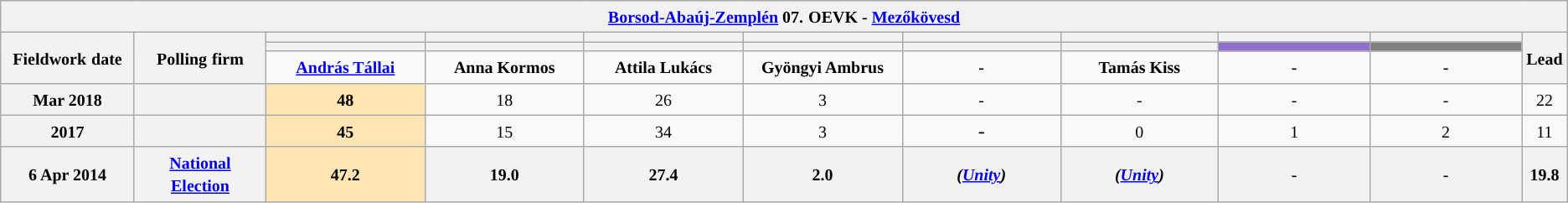<table class="wikitable mw-collapsible mw-collapsed" style="text-align:center">
<tr>
<th colspan="11" style="width: 980pt;"><small><a href='#'>Borsod-Abaúj-Zemplén</a> 07.</small> <small>OEVK - <a href='#'>Mezőkövesd</a></small></th>
</tr>
<tr>
<th rowspan="3" style="width: 80pt;"><small>Fieldwork</small> <small>date</small></th>
<th rowspan="3" style="width: 80pt;"><strong><small>Polling</small> <small>firm</small></strong></th>
<th style="width: 100pt;"><small></small></th>
<th style="width: 100pt;"><small> </small></th>
<th style="width: 100pt;"></th>
<th style="width: 100pt;"></th>
<th style="width: 100pt;"></th>
<th style="width: 100pt;"></th>
<th style="width: 100pt;"></th>
<th style="width: 100pt;"></th>
<th rowspan="3" style="width: 20pt;"><small>Lead</small></th>
</tr>
<tr>
<th style="color:inherit;background:"></th>
<th style="color:inherit;background:"></th>
<th style="color:inherit;background:"></th>
<th style="color:inherit;background:"></th>
<th style="color:inherit;background:"></th>
<th style="color:inherit;background:"></th>
<th style="color:inherit;background:#8E6FCE;"></th>
<th style="color:inherit;background:#808080;"></th>
</tr>
<tr>
<td><a href='#'><strong><small>András Tállai</small></strong></a></td>
<td><strong><small>Anna Kormos</small></strong></td>
<td><strong><small>Attila Lukács</small></strong></td>
<td><strong><small>Gyöngyi Ambrus</small></strong></td>
<td><strong><small>-</small></strong></td>
<td><strong><small>Tamás Kiss</small></strong></td>
<td><strong><small>-</small></strong></td>
<td><strong><small>-</small></strong></td>
</tr>
<tr>
<th><small>Mar 2018</small></th>
<th><small></small></th>
<td style="background:#FFE5B4"><strong><small>48</small></strong></td>
<td><small>18</small></td>
<td><small>26</small></td>
<td><small>3</small></td>
<td><small>-</small></td>
<td><small>-</small></td>
<td><small>-</small></td>
<td><small>-</small></td>
<td style="background:"><small>22</small></td>
</tr>
<tr>
<th><small>2017</small></th>
<th><small></small></th>
<td style="background:#FFE5B4"><strong><small>45</small></strong></td>
<td><small>15</small></td>
<td><small>34</small></td>
<td><small>3</small></td>
<td>-</td>
<td><small>0</small></td>
<td><small>1</small></td>
<td><small>2</small></td>
<td style="background:"><small>11</small></td>
</tr>
<tr>
<th><small>6 Apr 2014</small></th>
<th><a href='#'><small>National Election</small></a></th>
<th style="background:#FFE5B4"><strong><small>47.2</small></strong></th>
<th><small>19.0</small></th>
<th><small>27.4</small></th>
<th><small>2.0</small></th>
<th><small><em>(<a href='#'>Unity</a>)</em></small></th>
<th><small><em>(<a href='#'>Unity</a>)</em></small></th>
<th><small>-</small></th>
<th><small>-</small></th>
<th style="background:"><small>19.8</small></th>
</tr>
</table>
